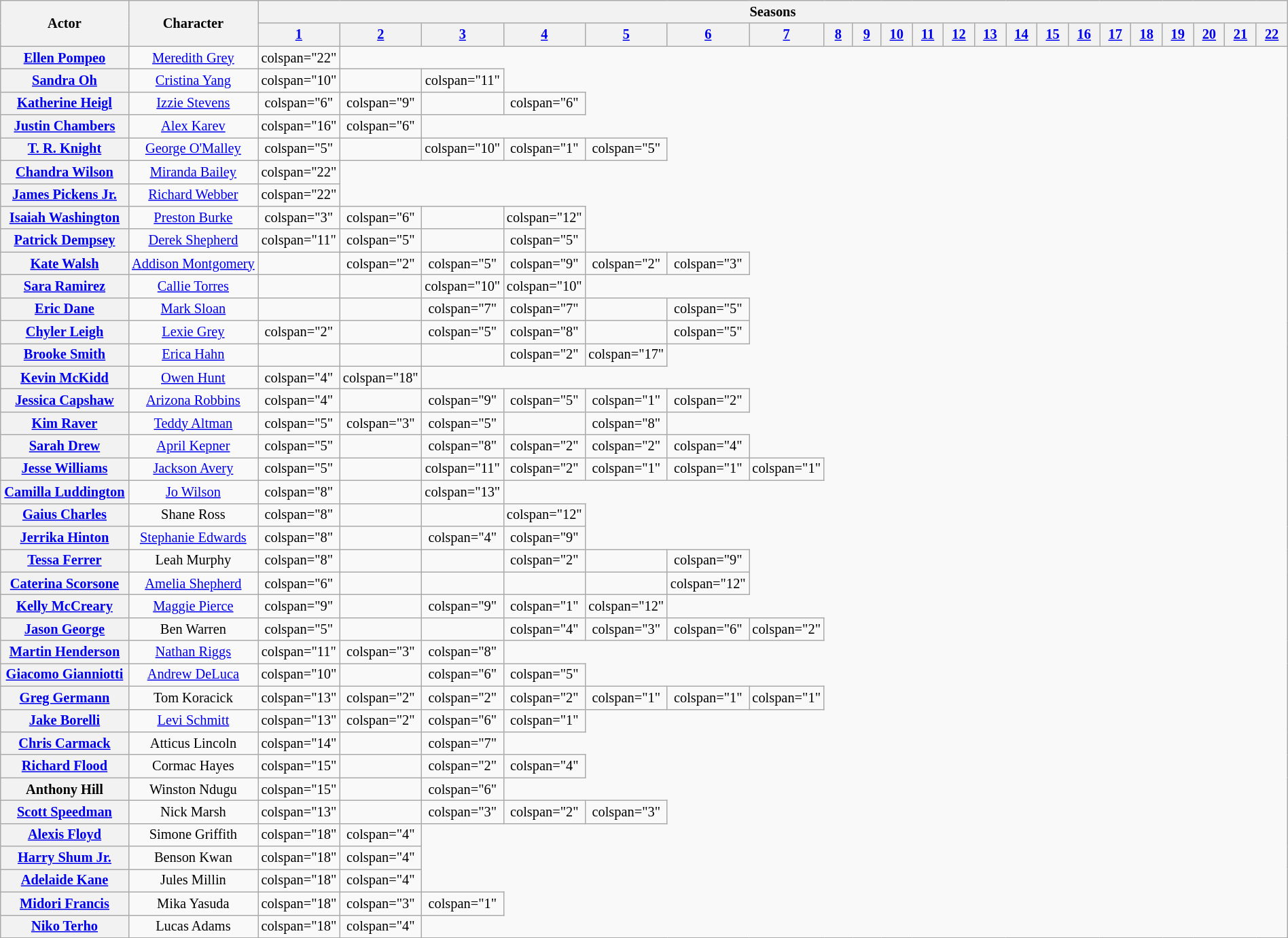<table class="wikitable plainrowheaders" style="text-align:center; font-size:85%; width:100%">
<tr>
<th scope="col" rowspan="2" style="width:10%;">Actor</th>
<th scope="col" rowspan="2" style="width:10%;">Character</th>
<th colspan="22" scope="col">Seasons</th>
</tr>
<tr>
<th scope="col" style="width:3%;"><a href='#'>1</a></th>
<th scope="col" style="width:3%;"><a href='#'>2</a></th>
<th scope="col" style="width:3%;"><a href='#'>3</a></th>
<th scope="col" style="width:3%;"><a href='#'>4</a></th>
<th scope="col" style="width:3%;"><a href='#'>5</a></th>
<th scope="col" style="width:3%;"><a href='#'>6</a></th>
<th scope="col" style="width:3%;"><a href='#'>7</a></th>
<th scope="col" style="width:3%;"><a href='#'>8</a></th>
<th scope="col" style="width:3%;"><a href='#'>9</a></th>
<th scope="col" style="width:3%;"><a href='#'>10</a></th>
<th scope="col" style="width:3%;"><a href='#'>11</a></th>
<th scope="col" style="width:3%;"><a href='#'>12</a></th>
<th scope="col" style="width:3%;"><a href='#'>13</a></th>
<th scope="col" style="width:3%;"><a href='#'>14</a></th>
<th scope="col" style="width:3%;"><a href='#'>15</a></th>
<th scope="col" style="width:3%;"><a href='#'>16</a></th>
<th scope="col" style="width:3%;"><a href='#'>17</a></th>
<th scope="col" style="width:3%;"><a href='#'>18</a></th>
<th scope="col" style="width:3%;"><a href='#'>19</a></th>
<th scope="col" style="width:3%;"><a href='#'>20</a></th>
<th scope="col" style="width:3%;"><a href='#'>21</a></th>
<th scope="col" style="width:3%;"><a href='#'>22</a></th>
</tr>
<tr>
<th scope="row"><a href='#'>Ellen Pompeo</a></th>
<td><a href='#'>Meredith Grey</a></td>
<td>colspan="22" </td>
</tr>
<tr>
<th scope="row"><a href='#'>Sandra Oh</a></th>
<td><a href='#'>Cristina Yang</a></td>
<td>colspan="10" </td>
<td></td>
<td>colspan="11" </td>
</tr>
<tr>
<th scope="row"><a href='#'>Katherine Heigl</a></th>
<td><a href='#'>Izzie Stevens</a></td>
<td>colspan="6" </td>
<td>colspan="9" </td>
<td></td>
<td>colspan="6" </td>
</tr>
<tr>
<th scope="row"><a href='#'>Justin Chambers</a></th>
<td><a href='#'>Alex Karev</a></td>
<td>colspan="16" </td>
<td>colspan="6" </td>
</tr>
<tr>
<th scope="row"><a href='#'>T. R. Knight</a></th>
<td><a href='#'>George O'Malley</a></td>
<td>colspan="5" </td>
<td></td>
<td>colspan="10" </td>
<td>colspan="1"</td>
<td>colspan="5" </td>
</tr>
<tr>
<th scope="row"><a href='#'>Chandra Wilson</a></th>
<td><a href='#'>Miranda Bailey</a></td>
<td>colspan="22" </td>
</tr>
<tr>
<th scope="row"><a href='#'>James Pickens Jr.</a></th>
<td><a href='#'>Richard Webber</a></td>
<td>colspan="22" </td>
</tr>
<tr>
<th scope="row"><a href='#'>Isaiah Washington</a></th>
<td><a href='#'>Preston Burke</a></td>
<td>colspan="3" </td>
<td>colspan="6" </td>
<td></td>
<td>colspan="12" </td>
</tr>
<tr>
<th scope="row"><a href='#'>Patrick Dempsey</a></th>
<td><a href='#'>Derek Shepherd</a></td>
<td>colspan="11" </td>
<td>colspan="5" </td>
<td></td>
<td>colspan="5" </td>
</tr>
<tr>
<th scope="row"><a href='#'>Kate Walsh</a></th>
<td><a href='#'>Addison&nbsp;Montgomery</a></td>
<td></td>
<td>colspan="2" </td>
<td>colspan="5" </td>
<td>colspan="9" </td>
<td>colspan="2" </td>
<td>colspan="3" </td>
</tr>
<tr>
<th scope="row"><a href='#'>Sara Ramirez</a></th>
<td><a href='#'>Callie Torres</a></td>
<td></td>
<td></td>
<td>colspan="10" </td>
<td>colspan="10" </td>
</tr>
<tr>
<th scope="row"><a href='#'>Eric Dane</a></th>
<td><a href='#'>Mark Sloan</a></td>
<td></td>
<td></td>
<td>colspan="7" </td>
<td>colspan="7" </td>
<td></td>
<td>colspan="5" </td>
</tr>
<tr>
<th scope="row"><a href='#'>Chyler Leigh</a></th>
<td><a href='#'>Lexie Grey</a></td>
<td>colspan="2" </td>
<td></td>
<td>colspan="5" </td>
<td>colspan="8" </td>
<td></td>
<td>colspan="5" </td>
</tr>
<tr>
<th scope="row"><a href='#'>Brooke Smith</a></th>
<td><a href='#'>Erica Hahn</a></td>
<td></td>
<td></td>
<td></td>
<td>colspan="2" </td>
<td>colspan="17" </td>
</tr>
<tr>
<th scope="row"><a href='#'>Kevin McKidd</a></th>
<td><a href='#'>Owen Hunt</a></td>
<td>colspan="4" </td>
<td>colspan="18" </td>
</tr>
<tr>
<th scope="row"><a href='#'>Jessica Capshaw</a></th>
<td><a href='#'>Arizona Robbins</a></td>
<td>colspan="4" </td>
<td></td>
<td>colspan="9" </td>
<td>colspan="5" </td>
<td>colspan="1"</td>
<td>colspan="2" </td>
</tr>
<tr>
<th scope="row"><a href='#'>Kim Raver</a></th>
<td><a href='#'>Teddy Altman</a></td>
<td>colspan="5" </td>
<td>colspan="3" </td>
<td>colspan="5" </td>
<td></td>
<td>colspan="8" </td>
</tr>
<tr>
<th scope="row"><a href='#'>Sarah Drew</a></th>
<td><a href='#'>April Kepner</a></td>
<td>colspan="5" </td>
<td></td>
<td>colspan="8" </td>
<td>colspan="2" </td>
<td>colspan="2" </td>
<td>colspan="4" </td>
</tr>
<tr>
<th scope="row"><a href='#'>Jesse Williams</a></th>
<td><a href='#'>Jackson Avery</a></td>
<td>colspan="5" </td>
<td></td>
<td>colspan="11" </td>
<td>colspan="2" </td>
<td>colspan="1" </td>
<td>colspan="1" </td>
<td>colspan="1" </td>
</tr>
<tr>
<th scope="row"><a href='#'>Camilla&nbsp;Luddington</a></th>
<td><a href='#'>Jo Wilson</a></td>
<td>colspan="8" </td>
<td></td>
<td>colspan="13" </td>
</tr>
<tr>
<th scope="row"><a href='#'>Gaius Charles</a></th>
<td>Shane Ross</td>
<td>colspan="8" </td>
<td></td>
<td></td>
<td>colspan="12" </td>
</tr>
<tr>
<th scope="row"><a href='#'>Jerrika Hinton</a></th>
<td><a href='#'>Stephanie Edwards</a></td>
<td>colspan="8" </td>
<td></td>
<td>colspan="4" </td>
<td>colspan="9" </td>
</tr>
<tr>
<th scope="row"><a href='#'>Tessa Ferrer</a></th>
<td>Leah Murphy</td>
<td>colspan="8" </td>
<td></td>
<td></td>
<td>colspan="2" </td>
<td></td>
<td>colspan="9" </td>
</tr>
<tr>
<th scope="row"><a href='#'>Caterina Scorsone</a></th>
<td><a href='#'>Amelia Shepherd</a></td>
<td>colspan="6" </td>
<td></td>
<td></td>
<td></td>
<td></td>
<td>colspan="12" </td>
</tr>
<tr>
<th scope="row"><a href='#'>Kelly McCreary</a></th>
<td><a href='#'>Maggie Pierce</a></td>
<td>colspan="9" </td>
<td></td>
<td>colspan="9" </td>
<td>colspan="1"</td>
<td>colspan="12" </td>
</tr>
<tr>
<th scope="row"><a href='#'>Jason George</a></th>
<td>Ben Warren</td>
<td>colspan="5" </td>
<td></td>
<td></td>
<td>colspan="4" </td>
<td>colspan="3" </td>
<td>colspan="6" </td>
<td>colspan="2" </td>
</tr>
<tr>
<th scope="row"><a href='#'>Martin Henderson</a></th>
<td><a href='#'>Nathan Riggs</a></td>
<td>colspan="11" </td>
<td>colspan="3" </td>
<td>colspan="8" </td>
</tr>
<tr>
<th scope="row"><a href='#'>Giacomo Gianniotti</a></th>
<td><a href='#'>Andrew DeLuca</a></td>
<td>colspan="10" </td>
<td></td>
<td>colspan="6" </td>
<td>colspan="5" </td>
</tr>
<tr>
<th scope="row"><a href='#'>Greg Germann</a></th>
<td>Tom Koracick</td>
<td>colspan="13" </td>
<td>colspan="2" </td>
<td>colspan="2" </td>
<td>colspan="2" </td>
<td>colspan="1" </td>
<td>colspan="1" </td>
<td>colspan="1" </td>
</tr>
<tr>
<th scope="row"><a href='#'>Jake Borelli</a></th>
<td><a href='#'>Levi Schmitt</a></td>
<td>colspan="13" </td>
<td>colspan="2" </td>
<td>colspan="6" </td>
<td>colspan="1" </td>
</tr>
<tr>
<th scope="row"><a href='#'>Chris Carmack</a></th>
<td>Atticus Lincoln</td>
<td>colspan="14" </td>
<td></td>
<td>colspan="7" </td>
</tr>
<tr>
<th scope="row"><a href='#'>Richard Flood</a></th>
<td>Cormac Hayes</td>
<td>colspan="15" </td>
<td></td>
<td>colspan="2"</td>
<td>colspan="4" </td>
</tr>
<tr>
<th scope="row">Anthony Hill</th>
<td>Winston Ndugu</td>
<td>colspan="15" </td>
<td></td>
<td>colspan="6"</td>
</tr>
<tr>
<th scope="row"><a href='#'>Scott Speedman</a></th>
<td>Nick Marsh</td>
<td>colspan="13" </td>
<td></td>
<td>colspan="3" </td>
<td>colspan="2" </td>
<td>colspan="3" </td>
</tr>
<tr>
<th scope="row"><a href='#'>Alexis Floyd</a></th>
<td>Simone Griffith</td>
<td>colspan="18" </td>
<td>colspan="4"</td>
</tr>
<tr>
<th scope="row"><a href='#'>Harry Shum Jr.</a></th>
<td>Benson Kwan</td>
<td>colspan="18" </td>
<td>colspan="4"</td>
</tr>
<tr>
<th scope="row"><a href='#'>Adelaide Kane</a></th>
<td>Jules Millin</td>
<td>colspan="18" </td>
<td>colspan="4"</td>
</tr>
<tr>
<th scope="row"><a href='#'>Midori Francis</a></th>
<td>Mika Yasuda</td>
<td>colspan="18" </td>
<td>colspan="3"</td>
<td>colspan="1" </td>
</tr>
<tr>
<th scope="row"><a href='#'>Niko Terho</a></th>
<td>Lucas Adams</td>
<td>colspan="18" </td>
<td>colspan="4"</td>
</tr>
<tr>
</tr>
</table>
